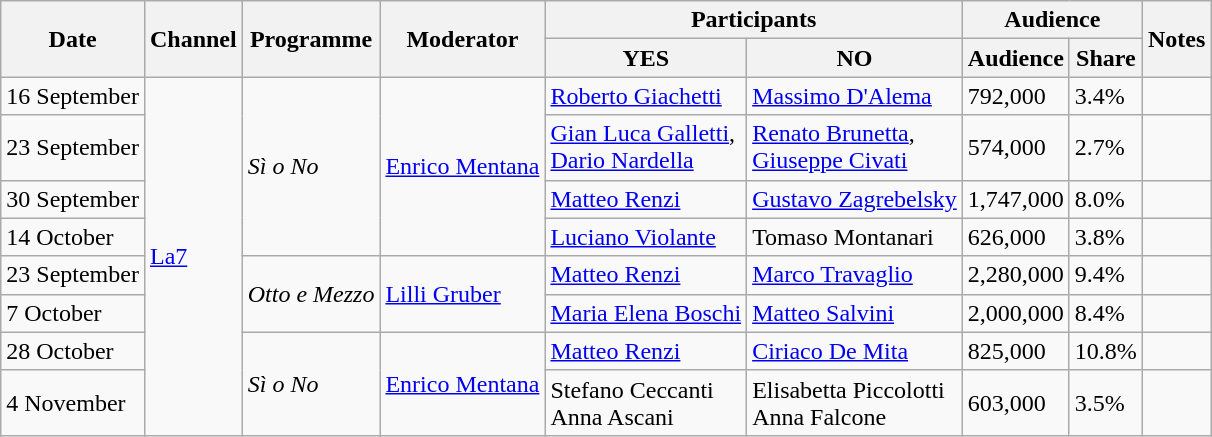<table class="wikitable">
<tr>
<th rowspan="2">Date</th>
<th rowspan="2">Channel</th>
<th rowspan="2">Programme</th>
<th rowspan="2">Moderator</th>
<th colspan="2">Participants</th>
<th colspan="2">Audience</th>
<th rowspan="2">Notes</th>
</tr>
<tr>
<th> YES</th>
<th> NO</th>
<th>Audience</th>
<th>Share</th>
</tr>
<tr>
<td style="white-space: nowrap;">16 September</td>
<td rowspan="10"><a href='#'>La7</a></td>
<td rowspan="4"><em>Sì o No</em></td>
<td rowspan="4" style="white-space: nowrap;"><a href='#'>Enrico Mentana</a></td>
<td><a href='#'>Roberto Giachetti</a></td>
<td><a href='#'>Massimo D'Alema</a></td>
<td>792,000</td>
<td>3.4%</td>
<td></td>
</tr>
<tr>
<td>23 September</td>
<td><a href='#'>Gian Luca Galletti</a>,<br><a href='#'>Dario Nardella</a></td>
<td><a href='#'>Renato Brunetta</a>,<br><a href='#'>Giuseppe Civati</a></td>
<td>574,000</td>
<td>2.7%</td>
<td></td>
</tr>
<tr>
<td>30 September</td>
<td><a href='#'>Matteo Renzi</a></td>
<td><a href='#'>Gustavo Zagrebelsky</a></td>
<td>1,747,000</td>
<td>8.0%</td>
<td></td>
</tr>
<tr>
<td>14 October</td>
<td><a href='#'>Luciano Violante</a></td>
<td>Tomaso Montanari</td>
<td>626,000</td>
<td>3.8%</td>
<td></td>
</tr>
<tr>
<td>23 September</td>
<td rowspan=2><em>Otto e Mezzo</em></td>
<td rowspan=2><a href='#'>Lilli Gruber</a></td>
<td><a href='#'>Matteo Renzi</a></td>
<td><a href='#'>Marco Travaglio</a></td>
<td>2,280,000</td>
<td>9.4%</td>
<td></td>
</tr>
<tr>
<td>7 October</td>
<td><a href='#'>Maria Elena Boschi</a></td>
<td><a href='#'>Matteo Salvini</a></td>
<td>2,000,000</td>
<td>8.4%</td>
<td></td>
</tr>
<tr>
<td style="white-space: nowrap;">28 October</td>
<td rowspan="2"><em>Sì o No</em></td>
<td rowspan="2" style="white-space: nowrap;"><a href='#'>Enrico Mentana</a></td>
<td><a href='#'>Matteo Renzi</a></td>
<td><a href='#'>Ciriaco De Mita</a></td>
<td>825,000</td>
<td>10.8%</td>
<td></td>
</tr>
<tr>
<td>4 November</td>
<td>Stefano Ceccanti <br> Anna Ascani</td>
<td>Elisabetta Piccolotti <br> Anna Falcone</td>
<td>603,000</td>
<td>3.5%</td>
<td></td>
</tr>
</table>
